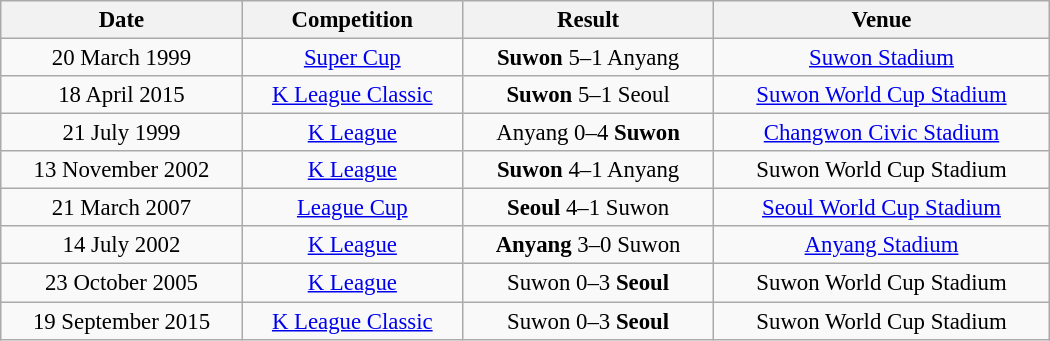<table class="wikitable" width=700px style="font-size: 95%; text-align: center;">
<tr>
<th>Date</th>
<th>Competition</th>
<th>Result</th>
<th>Venue</th>
</tr>
<tr>
<td>20 March 1999</td>
<td><a href='#'>Super Cup</a></td>
<td><strong>Suwon</strong> 5–1 Anyang</td>
<td><a href='#'>Suwon Stadium</a></td>
</tr>
<tr>
<td>18 April 2015</td>
<td><a href='#'>K League Classic</a></td>
<td><strong>Suwon</strong> 5–1 Seoul</td>
<td><a href='#'>Suwon World Cup Stadium</a></td>
</tr>
<tr>
<td>21 July 1999</td>
<td><a href='#'>K League</a></td>
<td>Anyang 0–4 <strong>Suwon</strong></td>
<td><a href='#'>Changwon Civic Stadium</a></td>
</tr>
<tr>
<td>13 November 2002</td>
<td><a href='#'>K League</a></td>
<td><strong>Suwon</strong> 4–1 Anyang</td>
<td>Suwon World Cup Stadium</td>
</tr>
<tr>
<td>21 March 2007</td>
<td><a href='#'>League Cup</a></td>
<td><strong>Seoul</strong> 4–1 Suwon</td>
<td><a href='#'>Seoul World Cup Stadium</a></td>
</tr>
<tr>
<td>14 July 2002</td>
<td><a href='#'>K League</a></td>
<td><strong>Anyang</strong> 3–0 Suwon</td>
<td><a href='#'>Anyang Stadium</a></td>
</tr>
<tr>
<td>23 October 2005</td>
<td><a href='#'>K League</a></td>
<td>Suwon 0–3 <strong>Seoul</strong></td>
<td>Suwon World Cup Stadium</td>
</tr>
<tr>
<td>19 September 2015</td>
<td><a href='#'>K League Classic</a></td>
<td>Suwon 0–3 <strong>Seoul</strong></td>
<td>Suwon World Cup Stadium</td>
</tr>
</table>
